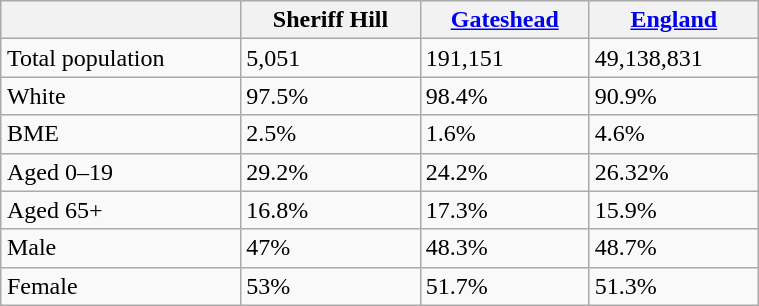<table class="wikitable" style="float: right; margin-left: 2em; width: 40%; " cellspacing="3">
<tr>
<th></th>
<th>Sheriff Hill</th>
<th><a href='#'>Gateshead</a></th>
<th><a href='#'>England</a></th>
</tr>
<tr>
<td>Total population</td>
<td>5,051</td>
<td>191,151</td>
<td>49,138,831</td>
</tr>
<tr>
<td>White</td>
<td>97.5%</td>
<td>98.4%</td>
<td>90.9%</td>
</tr>
<tr>
<td>BME</td>
<td>2.5%</td>
<td>1.6%</td>
<td>4.6%</td>
</tr>
<tr>
<td>Aged 0–19</td>
<td>29.2%</td>
<td>24.2%</td>
<td>26.32%</td>
</tr>
<tr>
<td>Aged 65+</td>
<td>16.8%</td>
<td>17.3%</td>
<td>15.9%</td>
</tr>
<tr>
<td>Male</td>
<td>47%</td>
<td>48.3%</td>
<td>48.7%</td>
</tr>
<tr>
<td>Female</td>
<td>53%</td>
<td>51.7%</td>
<td>51.3%</td>
</tr>
</table>
